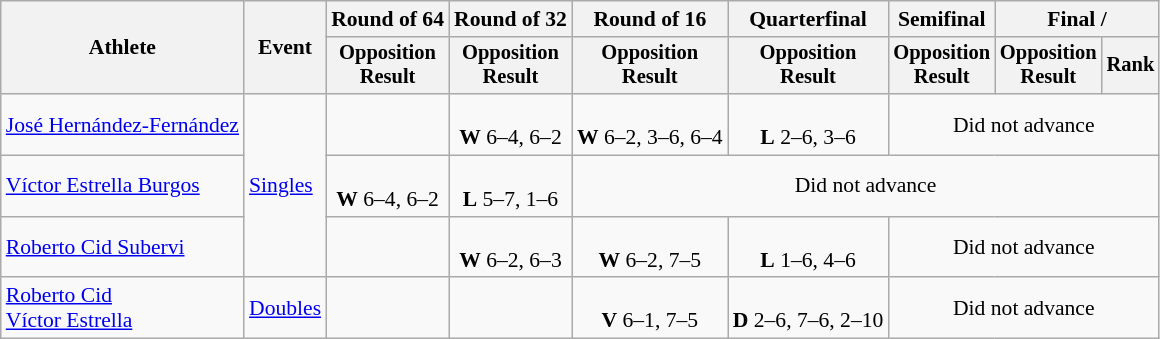<table class=wikitable style=font-size:90%;text-align:center>
<tr>
<th rowspan=2>Athlete</th>
<th rowspan=2>Event</th>
<th>Round of 64</th>
<th>Round of 32</th>
<th>Round of 16</th>
<th>Quarterfinal</th>
<th>Semifinal</th>
<th colspan=2>Final / </th>
</tr>
<tr style=font-size:95%>
<th>Opposition<br>Result</th>
<th>Opposition<br>Result</th>
<th>Opposition<br>Result</th>
<th>Opposition<br>Result</th>
<th>Opposition<br>Result</th>
<th>Opposition<br>Result</th>
<th>Rank</th>
</tr>
<tr>
<td align=left><a href='#'>José Hernández-Fernández</a></td>
<td align=left rowspan=3><a href='#'>Singles</a></td>
<td></td>
<td><br><strong>W</strong> 6–4, 6–2</td>
<td><br><strong>W</strong> 6–2, 3–6, 6–4</td>
<td><br><strong>L</strong> 2–6, 3–6</td>
<td colspan=3>Did not advance</td>
</tr>
<tr>
<td align=left><a href='#'>Víctor Estrella Burgos</a></td>
<td><br><strong>W</strong> 6–4, 6–2</td>
<td><br><strong>L</strong> 5–7, 1–6</td>
<td colspan=5>Did not advance</td>
</tr>
<tr>
<td align=left><a href='#'>Roberto Cid Subervi</a></td>
<td></td>
<td><br><strong>W</strong> 6–2, 6–3</td>
<td><br><strong>W</strong> 6–2, 7–5</td>
<td><br><strong>L</strong> 1–6, 4–6</td>
<td colspan=3>Did not advance</td>
</tr>
<tr>
<td align=left><a href='#'>Roberto Cid</a><br><a href='#'>Víctor Estrella</a></td>
<td align=left><a href='#'>Doubles</a></td>
<td></td>
<td></td>
<td><br><strong>V</strong> 6–1, 7–5</td>
<td><br><strong>D</strong> 2–6, 7–6, 2–10</td>
<td colspan=3>Did not advance</td>
</tr>
</table>
